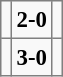<table bgcolor="#f9f9f9" cellpadding="3" cellspacing="0" border="1" style="font-size: 95%; border: gray solid 1px; border-collapse: collapse; background: #f9f9f9;">
<tr>
<td><strong></strong></td>
<td align="center"><strong>2-0</strong></td>
<td><em></em></td>
</tr>
<tr>
<td><strong></strong></td>
<td align="center"><strong>3-0</strong></td>
<td><em></em></td>
</tr>
</table>
